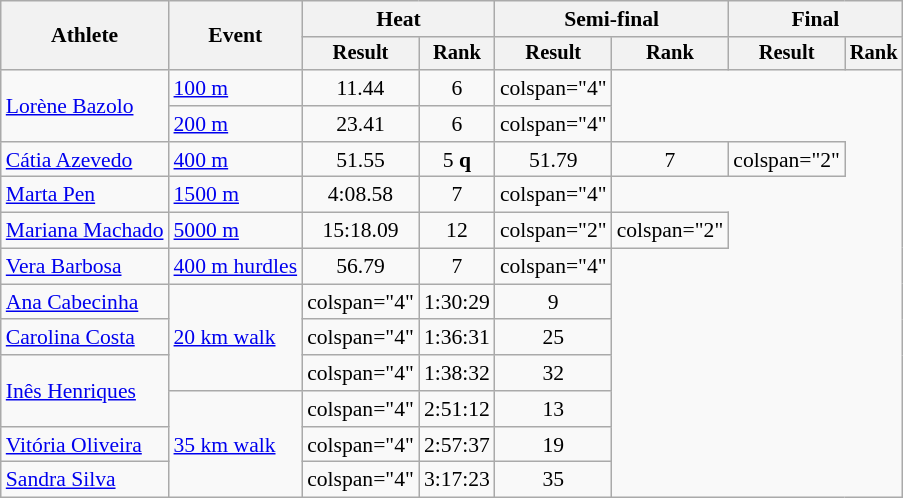<table class="wikitable" style="font-size:90%">
<tr>
<th rowspan="2">Athlete</th>
<th rowspan="2">Event</th>
<th colspan="2">Heat</th>
<th colspan="2">Semi-final</th>
<th colspan="2">Final</th>
</tr>
<tr style="font-size:95%">
<th>Result</th>
<th>Rank</th>
<th>Result</th>
<th>Rank</th>
<th>Result</th>
<th>Rank</th>
</tr>
<tr align=center>
<td rowspan="2" align="left"><a href='#'>Lorène Bazolo</a></td>
<td align="left"><a href='#'>100 m</a></td>
<td>11.44</td>
<td>6</td>
<td>colspan="4" </td>
</tr>
<tr align=center>
<td align="left"><a href='#'>200 m</a></td>
<td>23.41</td>
<td>6</td>
<td>colspan="4" </td>
</tr>
<tr align=center>
<td align="left"><a href='#'>Cátia Azevedo</a></td>
<td align="left"><a href='#'>400 m</a></td>
<td>51.55</td>
<td>5 <strong>q</strong></td>
<td>51.79</td>
<td>7</td>
<td>colspan="2" </td>
</tr>
<tr align=center>
<td align="left"><a href='#'>Marta Pen</a></td>
<td align="left"><a href='#'>1500 m</a></td>
<td>4:08.58</td>
<td>7</td>
<td>colspan="4" </td>
</tr>
<tr align=center>
<td align="left"><a href='#'>Mariana Machado</a></td>
<td align="left"><a href='#'>5000 m</a></td>
<td>15:18.09 </td>
<td>12</td>
<td>colspan="2" </td>
<td>colspan="2" </td>
</tr>
<tr align=center>
<td align="left"><a href='#'>Vera Barbosa</a></td>
<td align="left"><a href='#'>400 m hurdles</a></td>
<td>56.79</td>
<td>7</td>
<td>colspan="4" </td>
</tr>
<tr align=center>
<td align="left"><a href='#'>Ana Cabecinha</a></td>
<td rowspan="3" align="left"><a href='#'>20 km walk</a></td>
<td>colspan="4" </td>
<td>1:30:29 </td>
<td>9</td>
</tr>
<tr align=center>
<td align="left"><a href='#'>Carolina Costa</a></td>
<td>colspan="4" </td>
<td>1:36:31</td>
<td>25</td>
</tr>
<tr align=center>
<td rowspan="2" align="left"><a href='#'>Inês Henriques</a></td>
<td>colspan="4" </td>
<td>1:38:32</td>
<td>32</td>
</tr>
<tr align=center>
<td rowspan="3" align="left"><a href='#'>35 km walk</a></td>
<td>colspan="4" </td>
<td>2:51:12 </td>
<td>13</td>
</tr>
<tr align=center>
<td align="left"><a href='#'>Vitória Oliveira</a></td>
<td>colspan="4" </td>
<td>2:57:37</td>
<td>19</td>
</tr>
<tr align=center>
<td align="left"><a href='#'>Sandra Silva</a></td>
<td>colspan="4" </td>
<td>3:17:23 </td>
<td>35</td>
</tr>
</table>
